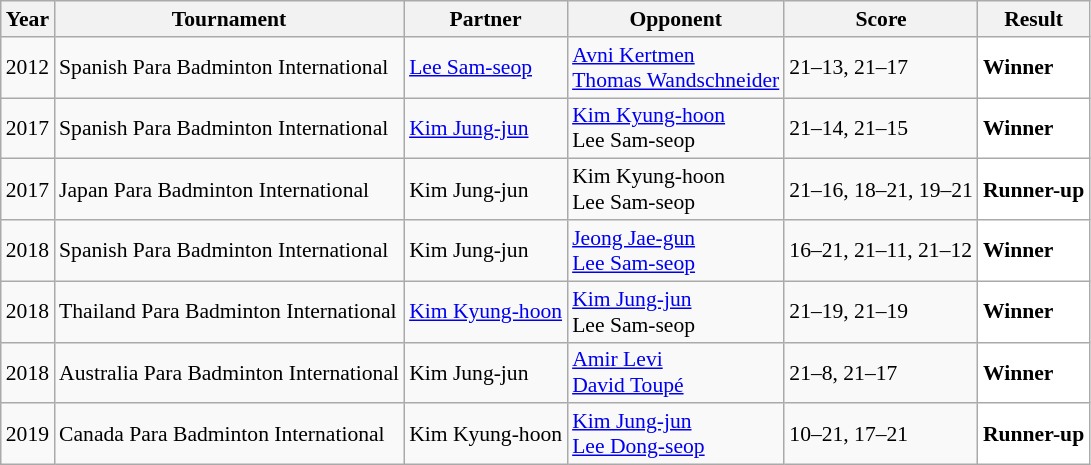<table class="sortable wikitable" style="font-size: 90%;">
<tr>
<th>Year</th>
<th>Tournament</th>
<th>Partner</th>
<th>Opponent</th>
<th>Score</th>
<th>Result</th>
</tr>
<tr>
<td align="center">2012</td>
<td align="left">Spanish Para Badminton International</td>
<td> <a href='#'>Lee Sam-seop</a></td>
<td align="left"> <a href='#'>Avni Kertmen</a><br> <a href='#'>Thomas Wandschneider</a></td>
<td align="left">21–13, 21–17</td>
<td style="text-align:left; background:white"> <strong>Winner</strong></td>
</tr>
<tr>
<td align="center">2017</td>
<td align="left">Spanish Para Badminton International</td>
<td> <a href='#'>Kim Jung-jun</a></td>
<td align="left"> <a href='#'>Kim Kyung-hoon</a><br> Lee Sam-seop</td>
<td align="left">21–14, 21–15</td>
<td style="text-align:left; background:white"> <strong>Winner</strong></td>
</tr>
<tr>
<td align="center">2017</td>
<td align="left">Japan Para Badminton International</td>
<td> Kim Jung-jun</td>
<td align="left"> Kim Kyung-hoon<br> Lee Sam-seop</td>
<td align="left">21–16, 18–21, 19–21</td>
<td style="text-align:left; background:white"> <strong>Runner-up</strong></td>
</tr>
<tr>
<td align="center">2018</td>
<td align="left">Spanish Para Badminton International</td>
<td> Kim Jung-jun</td>
<td align="left"> <a href='#'>Jeong Jae-gun</a><br> <a href='#'>Lee Sam-seop</a></td>
<td align="left">16–21, 21–11, 21–12</td>
<td style="text-align:left; background:white"> <strong>Winner</strong></td>
</tr>
<tr>
<td align="center">2018</td>
<td align="left">Thailand Para Badminton International</td>
<td> <a href='#'>Kim Kyung-hoon</a></td>
<td align="left"> <a href='#'>Kim Jung-jun</a><br> Lee Sam-seop</td>
<td align="left">21–19, 21–19</td>
<td style="text-align:left; background:white"> <strong>Winner</strong></td>
</tr>
<tr>
<td align="center">2018</td>
<td align="left">Australia Para Badminton International</td>
<td> Kim Jung-jun</td>
<td align="left"> <a href='#'>Amir Levi</a><br> <a href='#'>David Toupé</a></td>
<td align="left">21–8, 21–17</td>
<td style="text-align:left; background:white"> <strong>Winner</strong></td>
</tr>
<tr>
<td align="center">2019</td>
<td align="left">Canada Para Badminton International</td>
<td> Kim Kyung-hoon</td>
<td align="left"> <a href='#'>Kim Jung-jun</a><br> <a href='#'>Lee Dong-seop</a></td>
<td align="left">10–21, 17–21</td>
<td style="text-align:left; background:white"> <strong>Runner-up</strong></td>
</tr>
</table>
